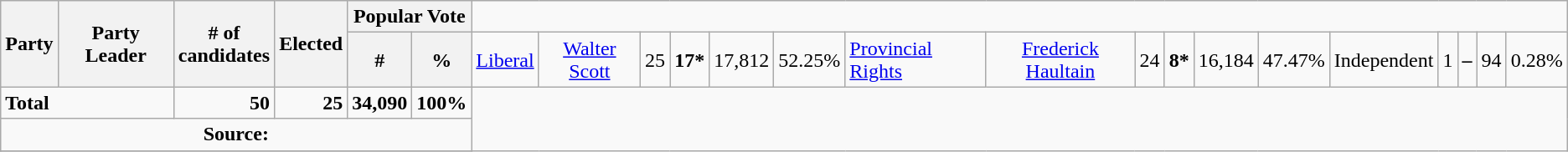<table class="wikitable">
<tr>
<th rowspan=2 colspan=2>Party</th>
<th rowspan=2>Party Leader</th>
<th rowspan=2># of<br>candidates</th>
<th rowspan=2>Elected</th>
<th colspan=2>Popular Vote</th>
</tr>
<tr>
<th>#</th>
<th>%<br></th>
<td><a href='#'>Liberal</a></td>
<td align="center"><a href='#'>Walter Scott</a></td>
<td align="right">25</td>
<td align="right"><strong>17*</strong></td>
<td align="right">17,812</td>
<td align="right">52.25%<br></td>
<td><a href='#'>Provincial Rights</a></td>
<td align="center"><a href='#'>Frederick Haultain</a></td>
<td align="right">24</td>
<td align="right"><strong>8*</strong></td>
<td align="right">16,184</td>
<td align="right">47.47%<br></td>
<td colspan=2>Independent</td>
<td align="right">1</td>
<td align="right"><strong>–</strong></td>
<td align="right">94</td>
<td align="right">0.28%</td>
</tr>
<tr>
<td colspan=3><strong>Total</strong></td>
<td align="right"><strong>50</strong></td>
<td align="right"><strong>25</strong></td>
<td align="right"><strong>34,090</strong></td>
<td align="right"><strong>100%</strong></td>
</tr>
<tr>
<td align="center" colspan=7><strong>Source:</strong> </td>
</tr>
<tr>
</tr>
</table>
